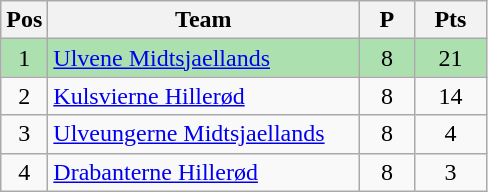<table class="wikitable" style="font-size: 100%">
<tr>
<th width=20>Pos</th>
<th width=200>Team</th>
<th width=30>P</th>
<th width=40>Pts</th>
</tr>
<tr align=center style="background:#ACE1AF;">
<td>1</td>
<td align="left"><a href='#'>Ulvene Midtsjaellands</a></td>
<td>8</td>
<td>21</td>
</tr>
<tr align=center>
<td>2</td>
<td align="left"><a href='#'>Kulsvierne Hillerød</a></td>
<td>8</td>
<td>14</td>
</tr>
<tr align=center>
<td>3</td>
<td align="left"><a href='#'>Ulveungerne Midtsjaellands</a></td>
<td>8</td>
<td>4</td>
</tr>
<tr align=center>
<td>4</td>
<td align="left"><a href='#'>Drabanterne Hillerød</a></td>
<td>8</td>
<td>3</td>
</tr>
</table>
